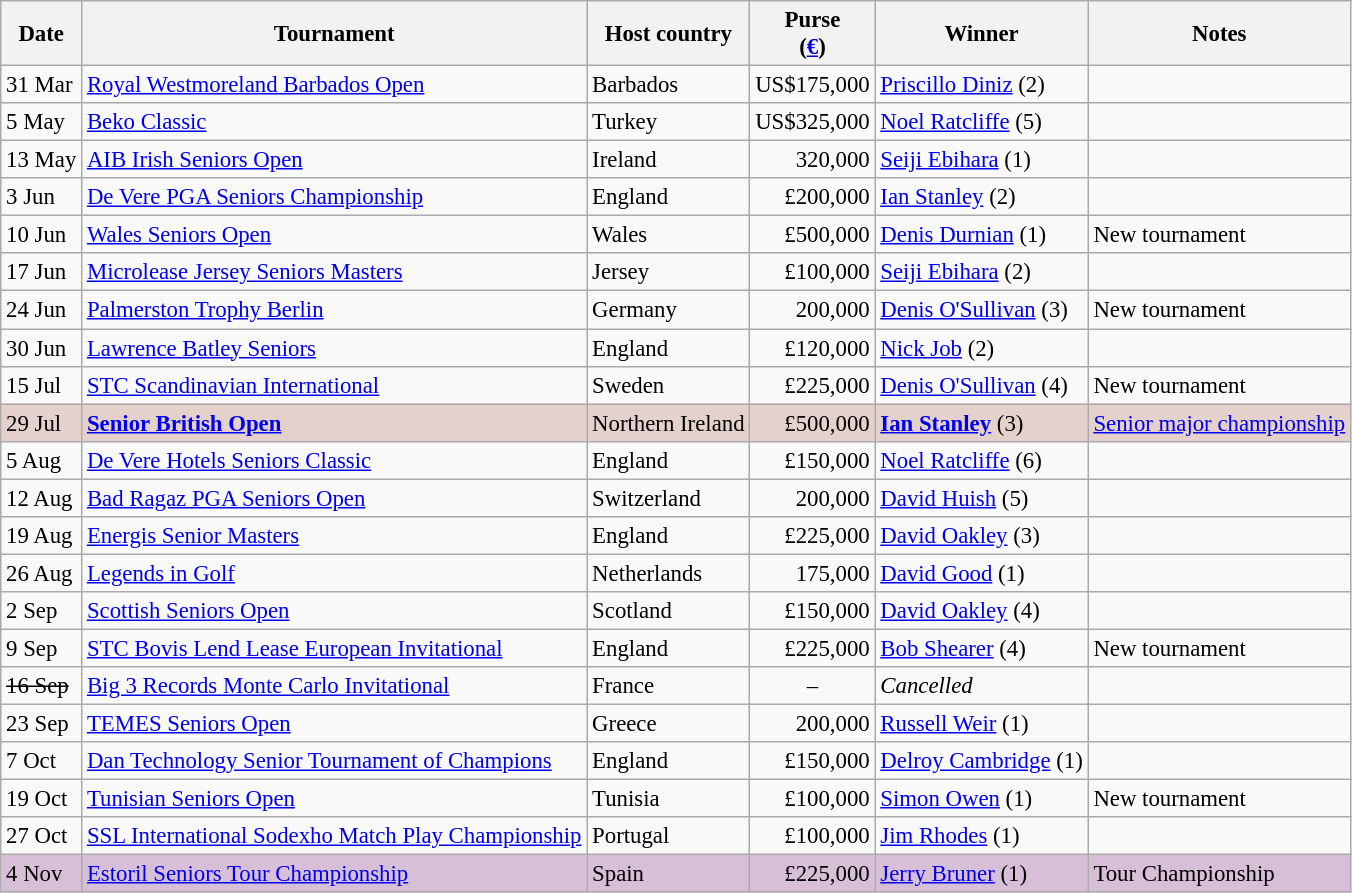<table class="wikitable" style="font-size:95%">
<tr>
<th>Date</th>
<th>Tournament</th>
<th>Host country</th>
<th>Purse<br>(<a href='#'>€</a>)</th>
<th>Winner</th>
<th>Notes</th>
</tr>
<tr>
<td>31 Mar</td>
<td><a href='#'>Royal Westmoreland Barbados Open</a></td>
<td>Barbados</td>
<td align=right>US$175,000</td>
<td> <a href='#'>Priscillo Diniz</a> (2)</td>
<td></td>
</tr>
<tr>
<td>5 May</td>
<td><a href='#'>Beko Classic</a></td>
<td>Turkey</td>
<td align=right>US$325,000</td>
<td> <a href='#'>Noel Ratcliffe</a> (5)</td>
<td></td>
</tr>
<tr>
<td>13 May</td>
<td><a href='#'>AIB Irish Seniors Open</a></td>
<td>Ireland</td>
<td align=right>320,000</td>
<td> <a href='#'>Seiji Ebihara</a> (1)</td>
<td></td>
</tr>
<tr>
<td>3 Jun</td>
<td><a href='#'>De Vere PGA Seniors Championship</a></td>
<td>England</td>
<td align=right>£200,000</td>
<td> <a href='#'>Ian Stanley</a> (2)</td>
<td></td>
</tr>
<tr>
<td>10 Jun</td>
<td><a href='#'>Wales Seniors Open</a></td>
<td>Wales</td>
<td align=right>£500,000</td>
<td> <a href='#'>Denis Durnian</a> (1)</td>
<td>New tournament</td>
</tr>
<tr>
<td>17 Jun</td>
<td><a href='#'>Microlease Jersey Seniors Masters</a></td>
<td>Jersey</td>
<td align=right>£100,000</td>
<td> <a href='#'>Seiji Ebihara</a> (2)</td>
<td></td>
</tr>
<tr>
<td>24 Jun</td>
<td><a href='#'>Palmerston Trophy Berlin</a></td>
<td>Germany</td>
<td align=right>200,000</td>
<td> <a href='#'>Denis O'Sullivan</a> (3)</td>
<td>New tournament</td>
</tr>
<tr>
<td>30 Jun</td>
<td><a href='#'>Lawrence Batley Seniors</a></td>
<td>England</td>
<td align=right>£120,000</td>
<td> <a href='#'>Nick Job</a> (2)</td>
<td></td>
</tr>
<tr>
<td>15 Jul</td>
<td><a href='#'>STC Scandinavian International</a></td>
<td>Sweden</td>
<td align=right>£225,000</td>
<td> <a href='#'>Denis O'Sullivan</a> (4)</td>
<td>New tournament</td>
</tr>
<tr style="background:#e5d1cb;">
<td>29 Jul</td>
<td><strong><a href='#'>Senior British Open</a></strong></td>
<td>Northern Ireland</td>
<td align=right>£500,000</td>
<td> <strong><a href='#'>Ian Stanley</a></strong> (3)</td>
<td><a href='#'>Senior major championship</a></td>
</tr>
<tr>
<td>5 Aug</td>
<td><a href='#'>De Vere Hotels Seniors Classic</a></td>
<td>England</td>
<td align=right>£150,000</td>
<td> <a href='#'>Noel Ratcliffe</a> (6)</td>
<td></td>
</tr>
<tr>
<td>12 Aug</td>
<td><a href='#'>Bad Ragaz PGA Seniors Open</a></td>
<td>Switzerland</td>
<td align=right>200,000</td>
<td> <a href='#'>David Huish</a> (5)</td>
<td></td>
</tr>
<tr>
<td>19 Aug</td>
<td><a href='#'>Energis Senior Masters</a></td>
<td>England</td>
<td align=right>£225,000</td>
<td> <a href='#'>David Oakley</a> (3)</td>
<td></td>
</tr>
<tr>
<td>26 Aug</td>
<td><a href='#'>Legends in Golf</a></td>
<td>Netherlands</td>
<td align=right>175,000</td>
<td> <a href='#'>David Good</a> (1)</td>
<td></td>
</tr>
<tr>
<td>2 Sep</td>
<td><a href='#'>Scottish Seniors Open</a></td>
<td>Scotland</td>
<td align=right>£150,000</td>
<td> <a href='#'>David Oakley</a> (4)</td>
<td></td>
</tr>
<tr>
<td>9 Sep</td>
<td><a href='#'>STC Bovis Lend Lease European Invitational</a></td>
<td>England</td>
<td align=right>£225,000</td>
<td> <a href='#'>Bob Shearer</a> (4)</td>
<td>New tournament</td>
</tr>
<tr>
<td><s>16 Sep</s></td>
<td><a href='#'>Big 3 Records Monte Carlo Invitational</a></td>
<td>France</td>
<td align=center>–</td>
<td><em>Cancelled</em></td>
<td></td>
</tr>
<tr>
<td>23 Sep</td>
<td><a href='#'>TEMES Seniors Open</a></td>
<td>Greece</td>
<td align=right>200,000</td>
<td> <a href='#'>Russell Weir</a> (1)</td>
<td></td>
</tr>
<tr>
<td>7 Oct</td>
<td><a href='#'>Dan Technology Senior Tournament of Champions</a></td>
<td>England</td>
<td align=right>£150,000</td>
<td> <a href='#'>Delroy Cambridge</a> (1)</td>
<td></td>
</tr>
<tr>
<td>19 Oct</td>
<td><a href='#'>Tunisian Seniors Open</a></td>
<td>Tunisia</td>
<td align=right>£100,000</td>
<td> <a href='#'>Simon Owen</a> (1)</td>
<td>New tournament</td>
</tr>
<tr>
<td>27 Oct</td>
<td><a href='#'>SSL International Sodexho Match Play Championship</a></td>
<td>Portugal</td>
<td align=right>£100,000</td>
<td> <a href='#'>Jim Rhodes</a> (1)</td>
<td></td>
</tr>
<tr style="background:thistle;">
<td>4 Nov</td>
<td><a href='#'>Estoril Seniors Tour Championship</a></td>
<td>Spain</td>
<td align=right>£225,000</td>
<td> <a href='#'>Jerry Bruner</a> (1)</td>
<td>Tour Championship</td>
</tr>
</table>
